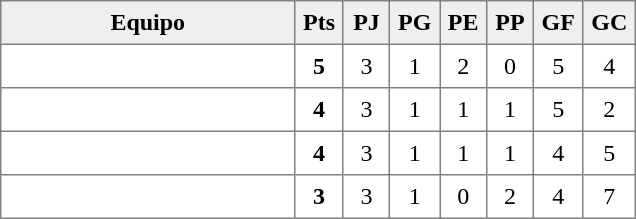<table style=border-collapse:collapse border=1 cellspacing=0 cellpadding=5>
<tr align=center bgcolor=#efefef>
<th width=185>Equipo</th>
<th width=20>Pts</th>
<th width=20>PJ</th>
<th width=20>PG</th>
<th width=20>PE</th>
<th width=20>PP</th>
<th width=20>GF</th>
<th width=20>GC</th>
</tr>
<tr align=center>
<td style="text-align:left;"><strong></strong></td>
<td><strong>5</strong></td>
<td>3</td>
<td>1</td>
<td>2</td>
<td>0</td>
<td>5</td>
<td>4</td>
</tr>
<tr align=center>
<td style="text-align:left;"></td>
<td><strong>4</strong></td>
<td>3</td>
<td>1</td>
<td>1</td>
<td>1</td>
<td>5</td>
<td>2</td>
</tr>
<tr align=center>
<td style="text-align:left;"></td>
<td><strong>4</strong></td>
<td>3</td>
<td>1</td>
<td>1</td>
<td>1</td>
<td>4</td>
<td>5</td>
</tr>
<tr align=center>
<td style="text-align:left;"></td>
<td><strong>3</strong></td>
<td>3</td>
<td>1</td>
<td>0</td>
<td>2</td>
<td>4</td>
<td>7</td>
</tr>
</table>
